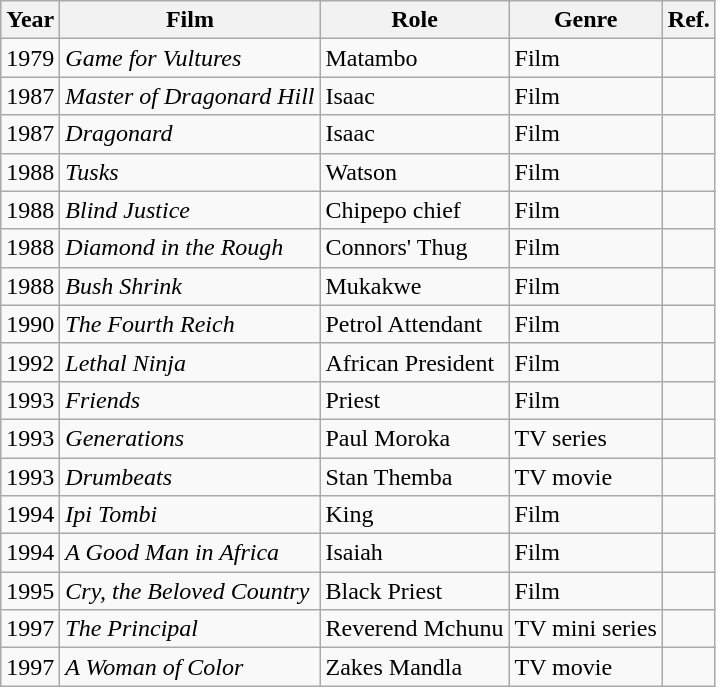<table class="wikitable">
<tr>
<th>Year</th>
<th>Film</th>
<th>Role</th>
<th>Genre</th>
<th>Ref.</th>
</tr>
<tr>
<td>1979</td>
<td><em>Game for Vultures</em></td>
<td>Matambo</td>
<td>Film</td>
<td></td>
</tr>
<tr>
<td>1987</td>
<td><em>Master of Dragonard Hill</em></td>
<td>Isaac</td>
<td>Film</td>
<td></td>
</tr>
<tr>
<td>1987</td>
<td><em>Dragonard</em></td>
<td>Isaac</td>
<td>Film</td>
<td></td>
</tr>
<tr>
<td>1988</td>
<td><em>Tusks</em></td>
<td>Watson</td>
<td>Film</td>
<td></td>
</tr>
<tr>
<td>1988</td>
<td><em>Blind Justice</em></td>
<td>Chipepo chief</td>
<td>Film</td>
<td></td>
</tr>
<tr>
<td>1988</td>
<td><em>Diamond in the Rough</em></td>
<td>Connors' Thug</td>
<td>Film</td>
<td></td>
</tr>
<tr>
<td>1988</td>
<td><em>Bush Shrink</em></td>
<td>Mukakwe</td>
<td>Film</td>
<td></td>
</tr>
<tr>
<td>1990</td>
<td><em>The Fourth Reich</em></td>
<td>Petrol Attendant</td>
<td>Film</td>
<td></td>
</tr>
<tr>
<td>1992</td>
<td><em>Lethal Ninja</em></td>
<td>African President</td>
<td>Film</td>
<td></td>
</tr>
<tr>
<td>1993</td>
<td><em>Friends</em></td>
<td>Priest</td>
<td>Film</td>
<td></td>
</tr>
<tr>
<td>1993</td>
<td><em>Generations</em></td>
<td>Paul Moroka</td>
<td>TV series</td>
<td></td>
</tr>
<tr>
<td>1993</td>
<td><em>Drumbeats</em></td>
<td>Stan Themba</td>
<td>TV movie</td>
<td></td>
</tr>
<tr>
<td>1994</td>
<td><em>Ipi Tombi</em></td>
<td>King</td>
<td>Film</td>
<td></td>
</tr>
<tr>
<td>1994</td>
<td><em>A Good Man in Africa</em></td>
<td>Isaiah</td>
<td>Film</td>
<td></td>
</tr>
<tr>
<td>1995</td>
<td><em>Cry, the Beloved Country</em></td>
<td>Black Priest</td>
<td>Film</td>
<td></td>
</tr>
<tr>
<td>1997</td>
<td><em>The Principal</em></td>
<td>Reverend Mchunu</td>
<td>TV mini series</td>
<td></td>
</tr>
<tr>
<td>1997</td>
<td><em>A Woman of Color</em></td>
<td>Zakes Mandla</td>
<td>TV movie</td>
<td></td>
</tr>
</table>
